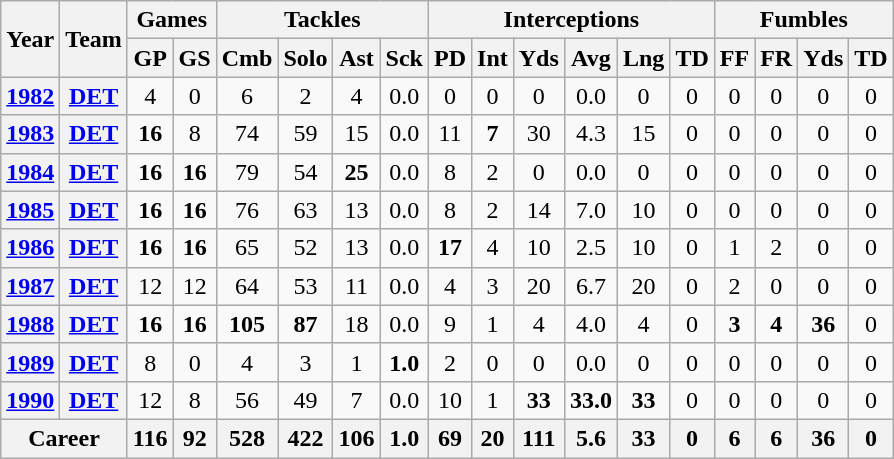<table class= "wikitable" style="text-align: center;">
<tr>
<th rowspan="2">Year</th>
<th rowspan="2">Team</th>
<th colspan="2">Games</th>
<th colspan="4">Tackles</th>
<th colspan="6">Interceptions</th>
<th colspan="4">Fumbles</th>
</tr>
<tr>
<th>GP</th>
<th>GS</th>
<th>Cmb</th>
<th>Solo</th>
<th>Ast</th>
<th>Sck</th>
<th>PD</th>
<th>Int</th>
<th>Yds</th>
<th>Avg</th>
<th>Lng</th>
<th>TD</th>
<th> FF</th>
<th>FR</th>
<th>Yds</th>
<th>TD</th>
</tr>
<tr>
<th><a href='#'>1982</a></th>
<th><a href='#'>DET</a></th>
<td>4</td>
<td>0</td>
<td>6</td>
<td>2</td>
<td>4</td>
<td>0.0</td>
<td>0</td>
<td>0</td>
<td>0</td>
<td>0.0</td>
<td>0</td>
<td>0</td>
<td>0</td>
<td>0</td>
<td>0</td>
<td>0</td>
</tr>
<tr>
<th><a href='#'>1983</a></th>
<th><a href='#'>DET</a></th>
<td><strong>16</strong></td>
<td>8</td>
<td>74</td>
<td>59</td>
<td>15</td>
<td>0.0</td>
<td>11</td>
<td><strong>7</strong></td>
<td>30</td>
<td>4.3</td>
<td>15</td>
<td>0</td>
<td>0</td>
<td>0</td>
<td>0</td>
<td>0</td>
</tr>
<tr>
<th><a href='#'>1984</a></th>
<th><a href='#'>DET</a></th>
<td><strong>16</strong></td>
<td><strong>16</strong></td>
<td>79</td>
<td>54</td>
<td><strong>25</strong></td>
<td>0.0</td>
<td>8</td>
<td>2</td>
<td>0</td>
<td>0.0</td>
<td>0</td>
<td>0</td>
<td>0</td>
<td>0</td>
<td>0</td>
<td>0</td>
</tr>
<tr>
<th><a href='#'>1985</a></th>
<th><a href='#'>DET</a></th>
<td><strong>16</strong></td>
<td><strong>16</strong></td>
<td>76</td>
<td>63</td>
<td>13</td>
<td>0.0</td>
<td>8</td>
<td>2</td>
<td>14</td>
<td>7.0</td>
<td>10</td>
<td>0</td>
<td>0</td>
<td>0</td>
<td>0</td>
<td>0</td>
</tr>
<tr>
<th><a href='#'>1986</a></th>
<th><a href='#'>DET</a></th>
<td><strong>16</strong></td>
<td><strong>16</strong></td>
<td>65</td>
<td>52</td>
<td>13</td>
<td>0.0</td>
<td><strong>17</strong></td>
<td>4</td>
<td>10</td>
<td>2.5</td>
<td>10</td>
<td>0</td>
<td>1</td>
<td>2</td>
<td>0</td>
<td>0</td>
</tr>
<tr>
<th><a href='#'>1987</a></th>
<th><a href='#'>DET</a></th>
<td>12</td>
<td>12</td>
<td>64</td>
<td>53</td>
<td>11</td>
<td>0.0</td>
<td>4</td>
<td>3</td>
<td>20</td>
<td>6.7</td>
<td>20</td>
<td>0</td>
<td>2</td>
<td>0</td>
<td>0</td>
<td>0</td>
</tr>
<tr>
<th><a href='#'>1988</a></th>
<th><a href='#'>DET</a></th>
<td><strong>16</strong></td>
<td><strong>16</strong></td>
<td><strong>105</strong></td>
<td><strong>87</strong></td>
<td>18</td>
<td>0.0</td>
<td>9</td>
<td>1</td>
<td>4</td>
<td>4.0</td>
<td>4</td>
<td>0</td>
<td><strong>3</strong></td>
<td><strong>4</strong></td>
<td><strong>36</strong></td>
<td>0</td>
</tr>
<tr>
<th><a href='#'>1989</a></th>
<th><a href='#'>DET</a></th>
<td>8</td>
<td>0</td>
<td>4</td>
<td>3</td>
<td>1</td>
<td><strong>1.0</strong></td>
<td>2</td>
<td>0</td>
<td>0</td>
<td>0.0</td>
<td>0</td>
<td>0</td>
<td>0</td>
<td>0</td>
<td>0</td>
<td>0</td>
</tr>
<tr>
<th><a href='#'>1990</a></th>
<th><a href='#'>DET</a></th>
<td>12</td>
<td>8</td>
<td>56</td>
<td>49</td>
<td>7</td>
<td>0.0</td>
<td>10</td>
<td>1</td>
<td><strong>33</strong></td>
<td><strong>33.0</strong></td>
<td><strong>33</strong></td>
<td>0</td>
<td>0</td>
<td>0</td>
<td>0</td>
<td>0</td>
</tr>
<tr>
<th colspan="2">Career</th>
<th>116</th>
<th>92</th>
<th>528</th>
<th>422</th>
<th>106</th>
<th>1.0</th>
<th>69</th>
<th>20</th>
<th>111</th>
<th>5.6</th>
<th>33</th>
<th>0</th>
<th>6</th>
<th>6</th>
<th>36</th>
<th>0</th>
</tr>
</table>
